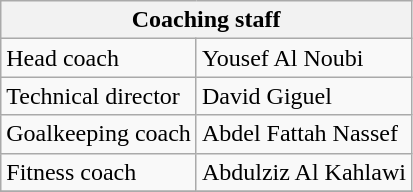<table class="wikitable" style="text-align: center">
<tr>
<th colspan="2">Coaching staff</th>
</tr>
<tr>
<td align=left>Head coach</td>
<td align=left> Yousef Al Noubi</td>
</tr>
<tr>
<td align=left>Technical director</td>
<td align=left> David Giguel</td>
</tr>
<tr>
<td align=left>Goalkeeping coach</td>
<td align=left> Abdel Fattah Nassef</td>
</tr>
<tr>
<td align=left>Fitness coach</td>
<td align=left> Abdulziz Al Kahlawi</td>
</tr>
<tr>
</tr>
</table>
